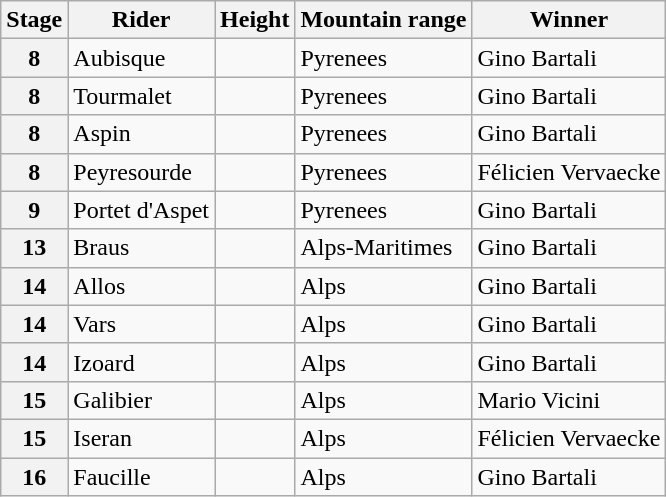<table class="wikitable sortable">
<tr>
<th>Stage</th>
<th scope="col">Rider</th>
<th>Height</th>
<th>Mountain range</th>
<th scope="col">Winner</th>
</tr>
<tr>
<th scope="row">8</th>
<td>Aubisque</td>
<td></td>
<td>Pyrenees</td>
<td>Gino Bartali</td>
</tr>
<tr>
<th scope="row">8</th>
<td>Tourmalet</td>
<td></td>
<td>Pyrenees</td>
<td>Gino Bartali</td>
</tr>
<tr>
<th scope="row">8</th>
<td>Aspin</td>
<td></td>
<td>Pyrenees</td>
<td>Gino Bartali</td>
</tr>
<tr>
<th scope="row">8</th>
<td>Peyresourde</td>
<td></td>
<td>Pyrenees</td>
<td>Félicien Vervaecke</td>
</tr>
<tr>
<th scope="row">9</th>
<td>Portet d'Aspet</td>
<td></td>
<td>Pyrenees</td>
<td>Gino Bartali</td>
</tr>
<tr>
<th scope="row">13</th>
<td>Braus</td>
<td></td>
<td>Alps-Maritimes</td>
<td>Gino Bartali</td>
</tr>
<tr>
<th scope="row">14</th>
<td>Allos</td>
<td></td>
<td>Alps</td>
<td>Gino Bartali</td>
</tr>
<tr>
<th scope="row">14</th>
<td>Vars</td>
<td></td>
<td>Alps</td>
<td>Gino Bartali</td>
</tr>
<tr>
<th scope="row">14</th>
<td>Izoard</td>
<td></td>
<td>Alps</td>
<td>Gino Bartali</td>
</tr>
<tr>
<th scope="row">15</th>
<td>Galibier</td>
<td></td>
<td>Alps</td>
<td>Mario Vicini</td>
</tr>
<tr>
<th scope="row">15</th>
<td>Iseran</td>
<td></td>
<td>Alps</td>
<td>Félicien Vervaecke</td>
</tr>
<tr>
<th scope="row">16</th>
<td>Faucille</td>
<td></td>
<td>Alps</td>
<td>Gino Bartali</td>
</tr>
</table>
